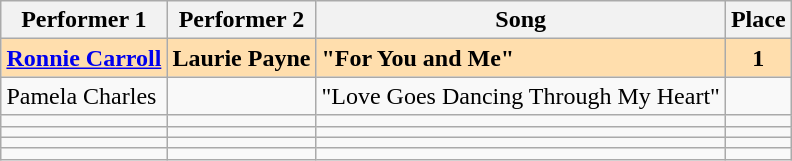<table class="sortable wikitable" style="margin: 1em auto 1em auto">
<tr>
<th>Performer 1</th>
<th>Performer 2</th>
<th>Song</th>
<th>Place</th>
</tr>
<tr style="font-weight:bold; background:navajowhite;">
<td><a href='#'>Ronnie Carroll</a></td>
<td>Laurie Payne</td>
<td>"For You and Me"</td>
<td style="text-align:center;">1</td>
</tr>
<tr>
<td>Pamela Charles</td>
<td></td>
<td>"Love Goes Dancing Through My Heart"</td>
<td></td>
</tr>
<tr>
<td></td>
<td></td>
<td></td>
<td></td>
</tr>
<tr>
<td></td>
<td></td>
<td></td>
<td></td>
</tr>
<tr>
<td></td>
<td></td>
<td></td>
<td></td>
</tr>
<tr>
<td></td>
<td></td>
<td></td>
<td></td>
</tr>
</table>
